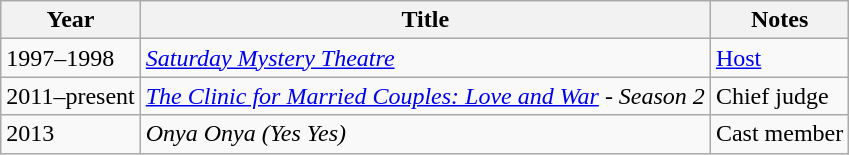<table class="wikitable sortable">
<tr>
<th>Year</th>
<th>Title</th>
<th class="unsortable">Notes</th>
</tr>
<tr>
<td>1997–1998</td>
<td><em><a href='#'>Saturday Mystery Theatre</a></em></td>
<td><a href='#'>Host</a></td>
</tr>
<tr>
<td>2011–present</td>
<td><em><a href='#'>The Clinic for Married Couples: Love and War</a> - Season 2</em></td>
<td>Chief judge</td>
</tr>
<tr>
<td>2013</td>
<td><em>Onya Onya (Yes Yes)</em></td>
<td>Cast member</td>
</tr>
</table>
